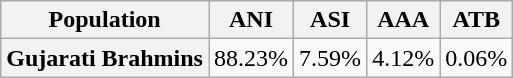<table class="wikitable">
<tr>
<th>Population</th>
<th>ANI</th>
<th>ASI</th>
<th>AAA</th>
<th>ATB</th>
</tr>
<tr>
<th>Gujarati Brahmins</th>
<td>88.23%</td>
<td>7.59%</td>
<td>4.12%</td>
<td>0.06%</td>
</tr>
</table>
